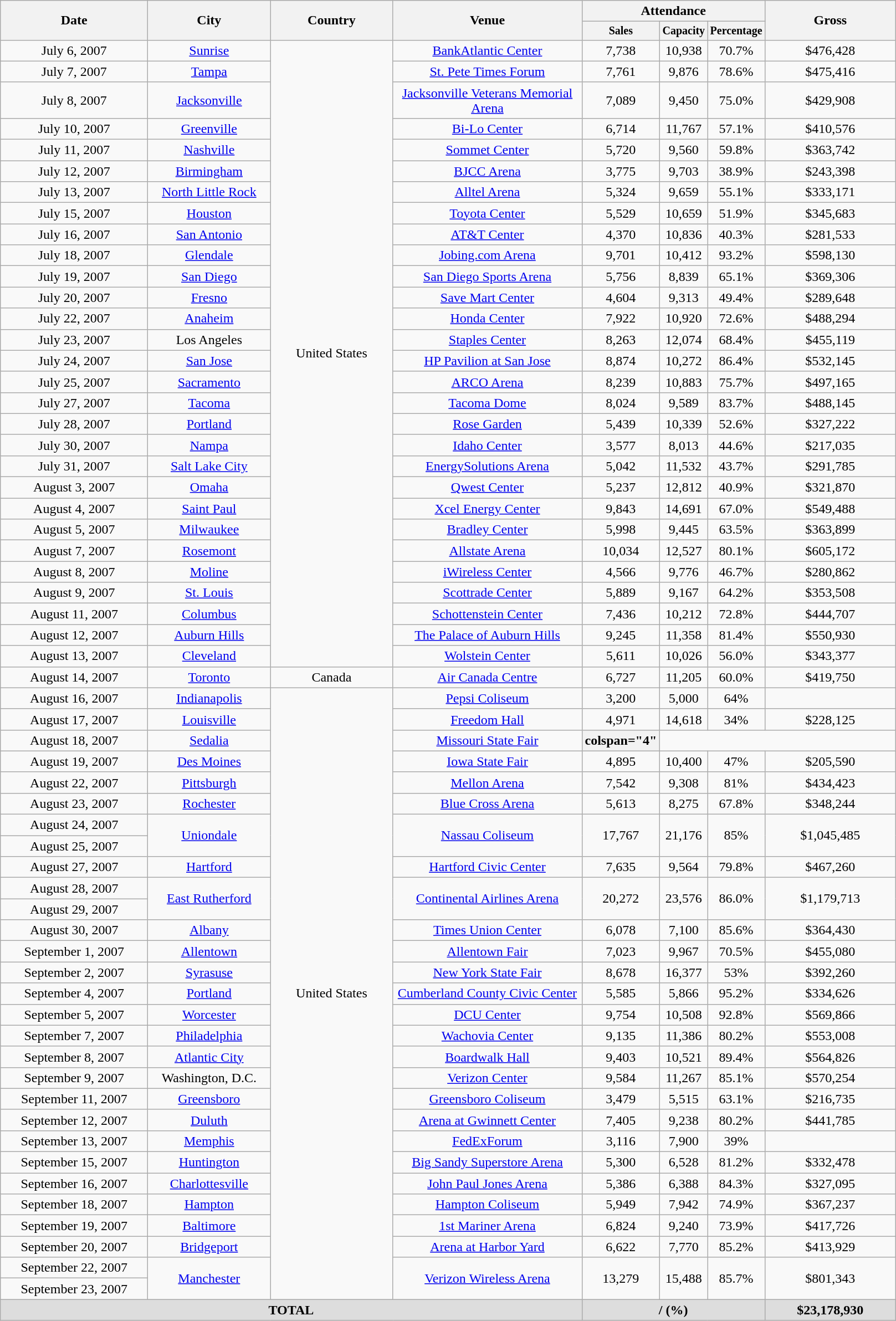<table class="wikitable" style="text-align:center;">
<tr>
<th width="170" rowspan="2">Date</th>
<th width="140" rowspan="2">City</th>
<th width="140" rowspan="2">Country</th>
<th width="220" rowspan="2">Venue</th>
<th width="170" colspan="3">Attendance</th>
<th width="150" rowspan="2">Gross</th>
</tr>
<tr style="font-size:smaller;">
<th>Sales</th>
<th>Capacity</th>
<th>Percentage</th>
</tr>
<tr>
<td>July 6, 2007</td>
<td><a href='#'>Sunrise</a></td>
<td rowspan="29">United States</td>
<td><a href='#'>BankAtlantic Center</a></td>
<td>7,738</td>
<td>10,938</td>
<td>70.7%</td>
<td>$476,428</td>
</tr>
<tr>
<td>July 7, 2007</td>
<td><a href='#'>Tampa</a></td>
<td><a href='#'>St. Pete Times Forum</a></td>
<td>7,761</td>
<td>9,876</td>
<td>78.6%</td>
<td>$475,416</td>
</tr>
<tr>
<td>July 8, 2007</td>
<td><a href='#'>Jacksonville</a></td>
<td><a href='#'>Jacksonville Veterans Memorial Arena</a></td>
<td>7,089</td>
<td>9,450</td>
<td>75.0%</td>
<td>$429,908</td>
</tr>
<tr>
<td>July 10, 2007</td>
<td><a href='#'>Greenville</a></td>
<td><a href='#'>Bi-Lo Center</a></td>
<td>6,714</td>
<td>11,767</td>
<td>57.1%</td>
<td align="center">$410,576</td>
</tr>
<tr>
<td>July 11, 2007</td>
<td><a href='#'>Nashville</a></td>
<td><a href='#'>Sommet Center</a></td>
<td>5,720</td>
<td>9,560</td>
<td>59.8%</td>
<td>$363,742</td>
</tr>
<tr>
<td>July 12, 2007</td>
<td><a href='#'>Birmingham</a></td>
<td><a href='#'>BJCC Arena</a></td>
<td>3,775</td>
<td>9,703</td>
<td>38.9%</td>
<td>$243,398</td>
</tr>
<tr>
<td>July 13, 2007</td>
<td><a href='#'>North Little Rock</a></td>
<td><a href='#'>Alltel Arena</a></td>
<td>5,324</td>
<td>9,659</td>
<td>55.1%</td>
<td>$333,171</td>
</tr>
<tr>
<td>July 15, 2007</td>
<td><a href='#'>Houston</a></td>
<td><a href='#'>Toyota Center</a></td>
<td>5,529</td>
<td>10,659</td>
<td>51.9%</td>
<td>$345,683</td>
</tr>
<tr>
<td>July 16, 2007</td>
<td><a href='#'>San Antonio</a></td>
<td><a href='#'>AT&T Center</a></td>
<td>4,370</td>
<td>10,836</td>
<td>40.3%</td>
<td>$281,533</td>
</tr>
<tr>
<td>July 18, 2007</td>
<td><a href='#'>Glendale</a></td>
<td><a href='#'>Jobing.com Arena</a></td>
<td>9,701</td>
<td>10,412</td>
<td>93.2%</td>
<td>$598,130</td>
</tr>
<tr>
<td>July 19, 2007</td>
<td><a href='#'>San Diego</a></td>
<td><a href='#'>San Diego Sports Arena</a></td>
<td>5,756</td>
<td>8,839</td>
<td>65.1%</td>
<td>$369,306</td>
</tr>
<tr>
<td>July 20, 2007</td>
<td><a href='#'>Fresno</a></td>
<td><a href='#'>Save Mart Center</a></td>
<td>4,604</td>
<td>9,313</td>
<td>49.4%</td>
<td>$289,648</td>
</tr>
<tr>
<td>July 22, 2007</td>
<td><a href='#'>Anaheim</a></td>
<td><a href='#'>Honda Center</a></td>
<td>7,922</td>
<td>10,920</td>
<td>72.6%</td>
<td>$488,294</td>
</tr>
<tr>
<td>July 23, 2007</td>
<td>Los Angeles</td>
<td><a href='#'>Staples Center</a></td>
<td>8,263</td>
<td>12,074</td>
<td>68.4%</td>
<td>$455,119</td>
</tr>
<tr>
<td>July 24, 2007</td>
<td><a href='#'>San Jose</a></td>
<td><a href='#'>HP Pavilion at San Jose</a></td>
<td>8,874</td>
<td>10,272</td>
<td>86.4%</td>
<td>$532,145</td>
</tr>
<tr>
<td>July 25, 2007</td>
<td><a href='#'>Sacramento</a></td>
<td><a href='#'>ARCO Arena</a></td>
<td>8,239</td>
<td>10,883</td>
<td>75.7%</td>
<td>$497,165</td>
</tr>
<tr>
<td>July 27, 2007</td>
<td><a href='#'>Tacoma</a></td>
<td><a href='#'>Tacoma Dome</a></td>
<td>8,024</td>
<td>9,589</td>
<td>83.7%</td>
<td>$488,145</td>
</tr>
<tr>
<td>July 28, 2007</td>
<td><a href='#'>Portland</a></td>
<td><a href='#'>Rose Garden</a></td>
<td>5,439</td>
<td>10,339</td>
<td>52.6%</td>
<td>$327,222</td>
</tr>
<tr>
<td>July 30, 2007</td>
<td><a href='#'>Nampa</a></td>
<td><a href='#'>Idaho Center</a></td>
<td>3,577</td>
<td>8,013</td>
<td>44.6%</td>
<td>$217,035</td>
</tr>
<tr>
<td>July 31, 2007</td>
<td><a href='#'>Salt Lake City</a></td>
<td><a href='#'>EnergySolutions Arena</a></td>
<td>5,042</td>
<td>11,532</td>
<td>43.7%</td>
<td>$291,785</td>
</tr>
<tr>
<td>August 3, 2007</td>
<td><a href='#'>Omaha</a></td>
<td><a href='#'>Qwest Center</a></td>
<td>5,237</td>
<td>12,812</td>
<td>40.9%</td>
<td>$321,870</td>
</tr>
<tr>
<td>August 4, 2007</td>
<td><a href='#'>Saint Paul</a></td>
<td><a href='#'>Xcel Energy Center</a></td>
<td>9,843</td>
<td>14,691</td>
<td>67.0%</td>
<td>$549,488</td>
</tr>
<tr>
<td>August 5, 2007</td>
<td><a href='#'>Milwaukee</a></td>
<td><a href='#'>Bradley Center</a></td>
<td>5,998</td>
<td>9,445</td>
<td>63.5%</td>
<td>$363,899</td>
</tr>
<tr>
<td>August 7, 2007</td>
<td><a href='#'>Rosemont</a></td>
<td><a href='#'>Allstate Arena</a></td>
<td>10,034</td>
<td>12,527</td>
<td>80.1%</td>
<td>$605,172</td>
</tr>
<tr>
<td>August 8, 2007</td>
<td><a href='#'>Moline</a></td>
<td><a href='#'>iWireless Center</a></td>
<td>4,566</td>
<td>9,776</td>
<td>46.7%</td>
<td>$280,862</td>
</tr>
<tr>
<td>August 9, 2007</td>
<td><a href='#'>St. Louis</a></td>
<td><a href='#'>Scottrade Center</a></td>
<td>5,889</td>
<td>9,167</td>
<td>64.2%</td>
<td>$353,508</td>
</tr>
<tr>
<td>August 11, 2007</td>
<td><a href='#'>Columbus</a></td>
<td><a href='#'>Schottenstein Center</a></td>
<td>7,436</td>
<td>10,212</td>
<td>72.8%</td>
<td>$444,707</td>
</tr>
<tr>
<td>August 12, 2007</td>
<td><a href='#'>Auburn Hills</a></td>
<td><a href='#'>The Palace of Auburn Hills</a></td>
<td>9,245</td>
<td>11,358</td>
<td>81.4%</td>
<td>$550,930</td>
</tr>
<tr>
<td>August 13, 2007</td>
<td><a href='#'>Cleveland</a></td>
<td><a href='#'>Wolstein Center</a></td>
<td>5,611</td>
<td>10,026</td>
<td>56.0%</td>
<td>$343,377</td>
</tr>
<tr>
<td>August 14, 2007</td>
<td><a href='#'>Toronto</a></td>
<td>Canada</td>
<td><a href='#'>Air Canada Centre</a></td>
<td>6,727</td>
<td>11,205</td>
<td>60.0%</td>
<td>$419,750</td>
</tr>
<tr>
<td>August 16, 2007</td>
<td><a href='#'>Indianapolis</a></td>
<td rowspan="29">United States</td>
<td><a href='#'>Pepsi Coliseum</a></td>
<td>3,200</td>
<td>5,000</td>
<td>64%</td>
<td></td>
</tr>
<tr>
<td>August 17, 2007</td>
<td><a href='#'>Louisville</a></td>
<td><a href='#'>Freedom Hall</a></td>
<td>4,971</td>
<td>14,618</td>
<td>34%</td>
<td>$228,125</td>
</tr>
<tr>
<td>August 18, 2007</td>
<td><a href='#'>Sedalia</a></td>
<td><a href='#'>Missouri State Fair</a></td>
<th>colspan="4" </th>
</tr>
<tr>
<td>August 19, 2007</td>
<td><a href='#'>Des Moines</a></td>
<td><a href='#'>Iowa State Fair</a></td>
<td>4,895</td>
<td>10,400</td>
<td>47%</td>
<td>$205,590</td>
</tr>
<tr>
<td>August 22, 2007</td>
<td><a href='#'>Pittsburgh</a></td>
<td><a href='#'>Mellon Arena</a></td>
<td>7,542</td>
<td>9,308</td>
<td>81%</td>
<td>$434,423</td>
</tr>
<tr>
<td>August 23, 2007</td>
<td><a href='#'>Rochester</a></td>
<td><a href='#'>Blue Cross Arena</a></td>
<td>5,613</td>
<td>8,275</td>
<td>67.8%</td>
<td>$348,244</td>
</tr>
<tr>
<td>August 24, 2007</td>
<td rowspan="2"><a href='#'>Uniondale</a></td>
<td rowspan="2"><a href='#'>Nassau Coliseum</a></td>
<td rowspan="2">17,767</td>
<td rowspan="2">21,176</td>
<td rowspan="2">85%</td>
<td rowspan="2">$1,045,485</td>
</tr>
<tr>
<td>August 25, 2007</td>
</tr>
<tr>
<td>August 27, 2007</td>
<td><a href='#'>Hartford</a></td>
<td><a href='#'>Hartford Civic Center</a></td>
<td>7,635</td>
<td>9,564</td>
<td>79.8%</td>
<td>$467,260</td>
</tr>
<tr>
<td>August 28, 2007</td>
<td rowspan="2"><a href='#'>East Rutherford</a></td>
<td rowspan="2"><a href='#'>Continental Airlines Arena</a></td>
<td rowspan="2">20,272</td>
<td rowspan="2">23,576</td>
<td rowspan="2">86.0%</td>
<td rowspan="2">$1,179,713</td>
</tr>
<tr>
<td>August 29, 2007</td>
</tr>
<tr>
<td>August 30, 2007</td>
<td><a href='#'>Albany</a></td>
<td><a href='#'>Times Union Center</a></td>
<td>6,078</td>
<td>7,100</td>
<td>85.6%</td>
<td>$364,430</td>
</tr>
<tr>
<td>September 1, 2007</td>
<td><a href='#'>Allentown</a></td>
<td><a href='#'>Allentown Fair</a></td>
<td>7,023</td>
<td>9,967</td>
<td>70.5%</td>
<td>$455,080</td>
</tr>
<tr>
<td>September 2, 2007</td>
<td><a href='#'>Syrasuse</a></td>
<td><a href='#'>New York State Fair</a></td>
<td>8,678</td>
<td>16,377</td>
<td>53%</td>
<td>$392,260</td>
</tr>
<tr>
<td>September 4, 2007</td>
<td><a href='#'>Portland</a></td>
<td><a href='#'>Cumberland County Civic Center</a></td>
<td>5,585</td>
<td>5,866</td>
<td>95.2%</td>
<td>$334,626</td>
</tr>
<tr>
<td>September 5, 2007</td>
<td><a href='#'>Worcester</a></td>
<td><a href='#'>DCU Center</a></td>
<td>9,754</td>
<td>10,508</td>
<td>92.8%</td>
<td>$569,866</td>
</tr>
<tr>
<td>September 7, 2007</td>
<td><a href='#'>Philadelphia</a></td>
<td><a href='#'>Wachovia Center</a></td>
<td>9,135</td>
<td>11,386</td>
<td>80.2%</td>
<td>$553,008</td>
</tr>
<tr>
<td>September 8, 2007</td>
<td><a href='#'>Atlantic City</a></td>
<td><a href='#'>Boardwalk Hall</a></td>
<td>9,403</td>
<td>10,521</td>
<td>89.4%</td>
<td>$564,826</td>
</tr>
<tr>
<td>September 9, 2007</td>
<td>Washington, D.C.</td>
<td><a href='#'>Verizon Center</a></td>
<td>9,584</td>
<td>11,267</td>
<td>85.1%</td>
<td>$570,254</td>
</tr>
<tr>
<td>September 11, 2007</td>
<td><a href='#'>Greensboro</a></td>
<td><a href='#'>Greensboro Coliseum</a></td>
<td>3,479</td>
<td>5,515</td>
<td>63.1%</td>
<td>$216,735</td>
</tr>
<tr>
<td>September 12, 2007</td>
<td><a href='#'>Duluth</a></td>
<td><a href='#'>Arena at Gwinnett Center</a></td>
<td>7,405</td>
<td>9,238</td>
<td>80.2%</td>
<td>$441,785</td>
</tr>
<tr>
<td>September 13, 2007</td>
<td><a href='#'>Memphis</a></td>
<td><a href='#'>FedExForum</a></td>
<td>3,116</td>
<td>7,900</td>
<td>39%</td>
<td></td>
</tr>
<tr>
<td>September 15, 2007</td>
<td><a href='#'>Huntington</a></td>
<td><a href='#'>Big Sandy Superstore Arena</a></td>
<td>5,300</td>
<td>6,528</td>
<td>81.2%</td>
<td>$332,478</td>
</tr>
<tr>
<td>September 16, 2007</td>
<td><a href='#'>Charlottesville</a></td>
<td><a href='#'>John Paul Jones Arena</a></td>
<td>5,386</td>
<td>6,388</td>
<td>84.3%</td>
<td>$327,095</td>
</tr>
<tr>
<td>September 18, 2007</td>
<td><a href='#'>Hampton</a></td>
<td><a href='#'>Hampton Coliseum</a></td>
<td>5,949</td>
<td>7,942</td>
<td>74.9%</td>
<td>$367,237</td>
</tr>
<tr>
<td>September 19, 2007</td>
<td><a href='#'>Baltimore</a></td>
<td><a href='#'>1st Mariner Arena</a></td>
<td>6,824</td>
<td>9,240</td>
<td>73.9%</td>
<td>$417,726</td>
</tr>
<tr>
<td>September 20, 2007</td>
<td><a href='#'>Bridgeport</a></td>
<td><a href='#'>Arena at Harbor Yard</a></td>
<td>6,622</td>
<td>7,770</td>
<td>85.2%</td>
<td>$413,929</td>
</tr>
<tr>
<td>September 22, 2007</td>
<td rowspan="2"><a href='#'>Manchester</a></td>
<td rowspan="2"><a href='#'>Verizon Wireless Arena</a></td>
<td rowspan="2">13,279</td>
<td rowspan="2">15,488</td>
<td rowspan="2">85.7%</td>
<td rowspan="2">$801,343</td>
</tr>
<tr>
<td>September 23, 2007</td>
</tr>
<tr style="background:#ddd;">
<td colspan="4"><strong>TOTAL</strong></td>
<td colspan="3"><strong>/ (%)</strong></td>
<td><strong>$23,178,930</strong></td>
</tr>
</table>
